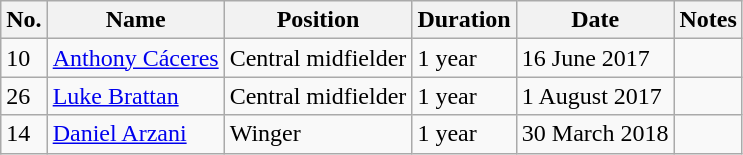<table class="wikitable">
<tr>
<th>No.</th>
<th>Name</th>
<th>Position</th>
<th>Duration</th>
<th>Date</th>
<th>Notes</th>
</tr>
<tr>
<td>10</td>
<td><a href='#'>Anthony Cáceres</a></td>
<td>Central midfielder</td>
<td>1 year</td>
<td>16 June 2017</td>
<td></td>
</tr>
<tr>
<td>26</td>
<td><a href='#'>Luke Brattan</a></td>
<td>Central midfielder</td>
<td>1 year</td>
<td>1 August 2017</td>
<td></td>
</tr>
<tr>
<td>14</td>
<td><a href='#'>Daniel Arzani</a></td>
<td>Winger</td>
<td>1 year</td>
<td>30 March 2018</td>
<td></td>
</tr>
</table>
